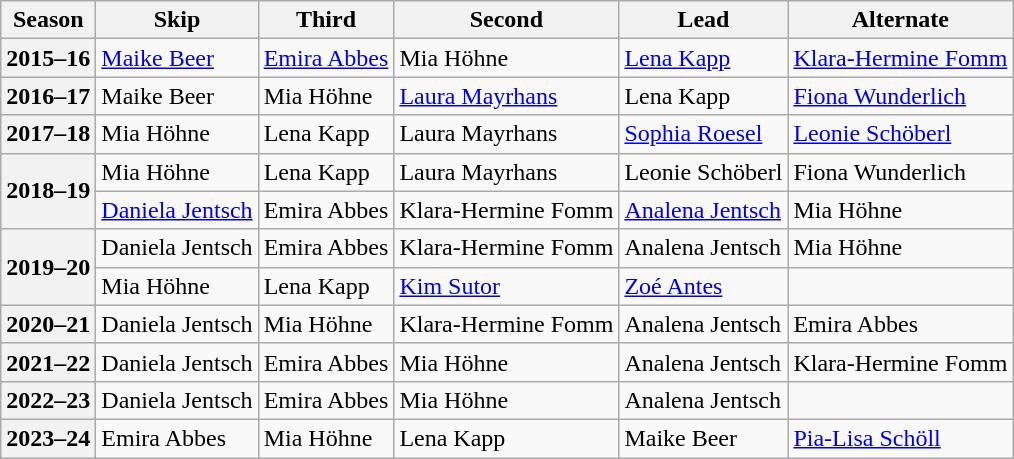<table class="wikitable">
<tr>
<th scope="col">Season</th>
<th scope="col">Skip</th>
<th scope="col">Third</th>
<th scope="col">Second</th>
<th scope="col">Lead</th>
<th scope="col">Alternate</th>
</tr>
<tr>
<th scope="row">2015–16</th>
<td><a href='#'>Maike Beer</a></td>
<td><a href='#'>Emira Abbes</a></td>
<td>Mia Höhne</td>
<td><a href='#'>Lena Kapp</a></td>
<td><a href='#'>Klara-Hermine Fomm</a></td>
</tr>
<tr>
<th scope="row">2016–17</th>
<td>Maike Beer</td>
<td>Mia Höhne</td>
<td><a href='#'>Laura Mayrhans</a></td>
<td>Lena Kapp</td>
<td><a href='#'>Fiona Wunderlich</a></td>
</tr>
<tr>
<th scope="row">2017–18</th>
<td>Mia Höhne</td>
<td>Lena Kapp</td>
<td>Laura Mayrhans</td>
<td><a href='#'>Sophia Roesel</a></td>
<td><a href='#'>Leonie Schöberl</a></td>
</tr>
<tr>
<th scope="row" rowspan=2>2018–19</th>
<td>Mia Höhne</td>
<td>Lena Kapp</td>
<td>Laura Mayrhans</td>
<td>Leonie Schöberl</td>
<td>Fiona Wunderlich</td>
</tr>
<tr>
<td><a href='#'>Daniela Jentsch</a></td>
<td>Emira Abbes</td>
<td>Klara-Hermine Fomm</td>
<td><a href='#'>Analena Jentsch</a></td>
<td>Mia Höhne</td>
</tr>
<tr>
<th scope="row" rowspan=2>2019–20</th>
<td>Daniela Jentsch</td>
<td>Emira Abbes</td>
<td>Klara-Hermine Fomm</td>
<td>Analena Jentsch</td>
<td>Mia Höhne</td>
</tr>
<tr>
<td>Mia Höhne</td>
<td>Lena Kapp</td>
<td><a href='#'>Kim Sutor</a></td>
<td><a href='#'>Zoé Antes</a></td>
<td></td>
</tr>
<tr>
<th scope="row">2020–21</th>
<td>Daniela Jentsch</td>
<td>Mia Höhne</td>
<td>Klara-Hermine Fomm</td>
<td>Analena Jentsch</td>
<td>Emira Abbes</td>
</tr>
<tr>
<th scope="row">2021–22</th>
<td>Daniela Jentsch</td>
<td>Emira Abbes</td>
<td>Mia Höhne</td>
<td>Analena Jentsch</td>
<td>Klara-Hermine Fomm</td>
</tr>
<tr>
<th scope="row">2022–23</th>
<td>Daniela Jentsch</td>
<td>Emira Abbes</td>
<td>Mia Höhne</td>
<td>Analena Jentsch</td>
<td></td>
</tr>
<tr>
<th scope="row">2023–24</th>
<td>Emira Abbes</td>
<td>Mia Höhne</td>
<td>Lena Kapp</td>
<td>Maike Beer</td>
<td><a href='#'>Pia-Lisa Schöll</a></td>
</tr>
</table>
